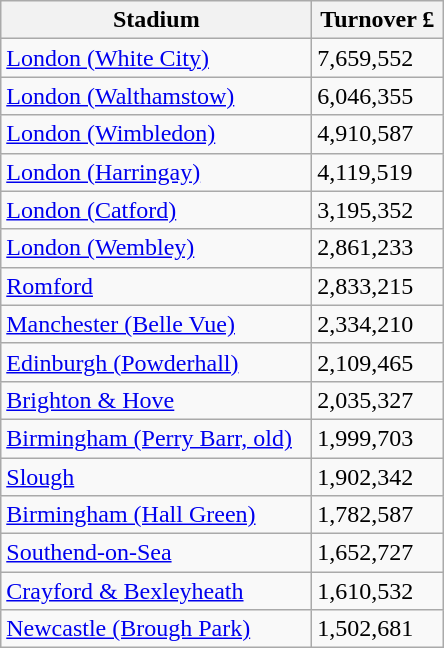<table class="wikitable">
<tr>
<th width=200>Stadium</th>
<th width=80>Turnover £</th>
</tr>
<tr>
<td><a href='#'>London (White City)</a></td>
<td>7,659,552</td>
</tr>
<tr>
<td><a href='#'>London (Walthamstow)</a></td>
<td>6,046,355</td>
</tr>
<tr>
<td><a href='#'>London (Wimbledon)</a></td>
<td>4,910,587</td>
</tr>
<tr>
<td><a href='#'>London (Harringay)</a></td>
<td>4,119,519</td>
</tr>
<tr>
<td><a href='#'>London (Catford)</a></td>
<td>3,195,352</td>
</tr>
<tr>
<td><a href='#'>London (Wembley)</a></td>
<td>2,861,233</td>
</tr>
<tr>
<td><a href='#'>Romford</a></td>
<td>2,833,215</td>
</tr>
<tr>
<td><a href='#'>Manchester (Belle Vue)</a></td>
<td>2,334,210</td>
</tr>
<tr>
<td><a href='#'>Edinburgh (Powderhall)</a></td>
<td>2,109,465</td>
</tr>
<tr>
<td><a href='#'>Brighton & Hove</a></td>
<td>2,035,327</td>
</tr>
<tr>
<td><a href='#'>Birmingham (Perry Barr, old)</a></td>
<td>1,999,703</td>
</tr>
<tr>
<td><a href='#'>Slough</a></td>
<td>1,902,342</td>
</tr>
<tr>
<td><a href='#'>Birmingham (Hall Green)</a></td>
<td>1,782,587</td>
</tr>
<tr>
<td><a href='#'>Southend-on-Sea</a></td>
<td>1,652,727</td>
</tr>
<tr>
<td><a href='#'>Crayford & Bexleyheath</a></td>
<td>1,610,532</td>
</tr>
<tr>
<td><a href='#'>Newcastle (Brough Park)</a></td>
<td>1,502,681</td>
</tr>
</table>
